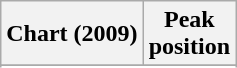<table class="wikitable sortable plainrowheaders">
<tr>
<th>Chart (2009)</th>
<th>Peak<br>position</th>
</tr>
<tr>
</tr>
<tr>
</tr>
</table>
